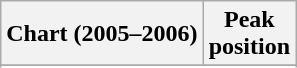<table class="wikitable plainrowheaders sortable" style="text-align:center">
<tr>
<th scope="col">Chart (2005–2006)</th>
<th scope="col">Peak<br>position</th>
</tr>
<tr>
</tr>
<tr>
</tr>
<tr>
</tr>
<tr>
</tr>
<tr>
</tr>
<tr>
</tr>
<tr>
</tr>
<tr>
</tr>
<tr>
</tr>
</table>
